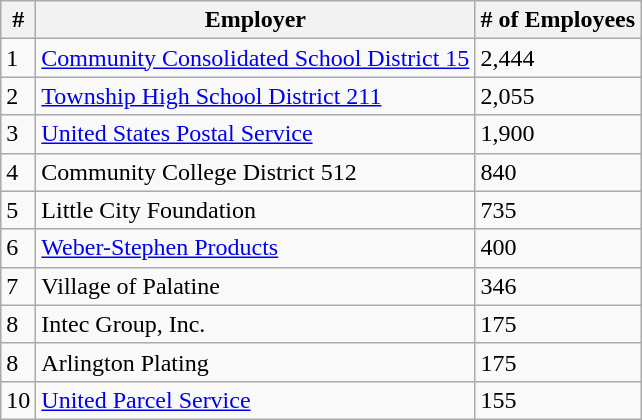<table class="wikitable">
<tr>
<th>#</th>
<th>Employer</th>
<th># of Employees</th>
</tr>
<tr>
<td>1</td>
<td><a href='#'>Community Consolidated School District 15</a></td>
<td>2,444</td>
</tr>
<tr>
<td>2</td>
<td><a href='#'>Township High School District 211</a></td>
<td>2,055</td>
</tr>
<tr>
<td>3</td>
<td><a href='#'>United States Postal Service</a></td>
<td>1,900</td>
</tr>
<tr>
<td>4</td>
<td>Community College District 512</td>
<td>840</td>
</tr>
<tr>
<td>5</td>
<td>Little City Foundation</td>
<td>735</td>
</tr>
<tr>
<td>6</td>
<td><a href='#'>Weber-Stephen Products</a></td>
<td>400</td>
</tr>
<tr>
<td>7</td>
<td>Village of Palatine</td>
<td>346</td>
</tr>
<tr>
<td>8</td>
<td>Intec Group, Inc.</td>
<td>175</td>
</tr>
<tr>
<td>8</td>
<td>Arlington Plating</td>
<td>175</td>
</tr>
<tr>
<td>10</td>
<td><a href='#'>United Parcel Service</a></td>
<td>155</td>
</tr>
</table>
